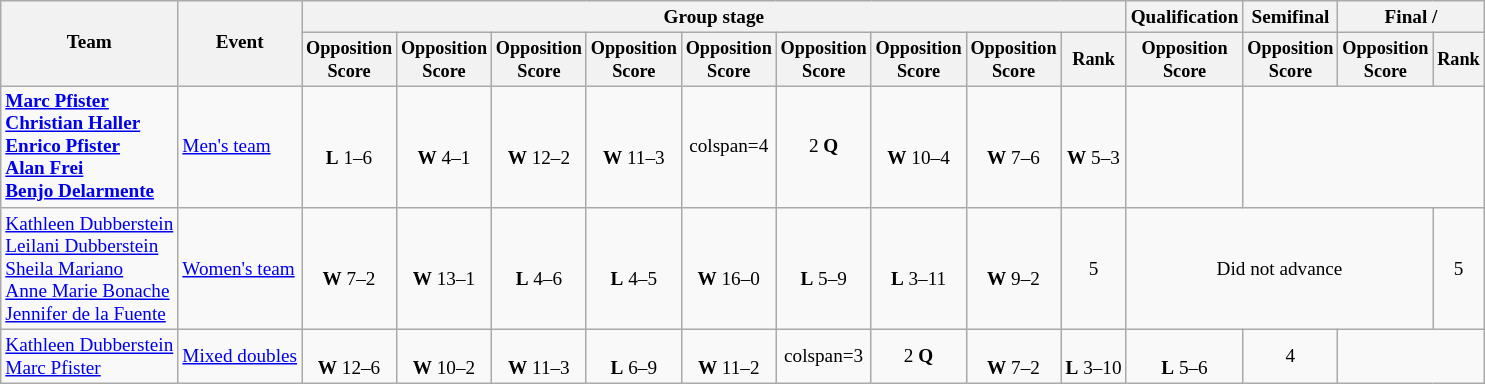<table class=wikitable style=font-size:80%;text-align:center>
<tr>
<th rowspan=2>Team</th>
<th rowspan=2>Event</th>
<th colspan=9>Group stage</th>
<th>Qualification</th>
<th>Semifinal</th>
<th colspan=2>Final / </th>
</tr>
<tr style=font-size:95%>
<th>Opposition<br>Score</th>
<th>Opposition<br>Score</th>
<th>Opposition<br>Score</th>
<th>Opposition<br>Score</th>
<th>Opposition<br>Score</th>
<th>Opposition<br>Score</th>
<th>Opposition<br>Score</th>
<th>Opposition<br>Score</th>
<th>Rank</th>
<th>Opposition<br>Score</th>
<th>Opposition<br>Score</th>
<th>Opposition<br>Score</th>
<th>Rank</th>
</tr>
<tr>
<td align=left><strong><a href='#'>Marc Pfister</a><br><a href='#'>Christian Haller</a><br><a href='#'>Enrico Pfister</a><br><a href='#'>Alan Frei</a><br><a href='#'>Benjo Delarmente</a></strong></td>
<td align=left><a href='#'>Men's team</a></td>
<td><br><strong>L</strong> 1–6</td>
<td><br><strong>W</strong> 4–1</td>
<td><br><strong>W</strong> 12–2</td>
<td><br><strong>W</strong> 11–3</td>
<td>colspan=4 </td>
<td>2 <strong>Q</strong></td>
<td><br><strong>W</strong> 10–4</td>
<td><br><strong>W</strong> 7–6</td>
<td><br><strong>W</strong> 5–3</td>
<td></td>
</tr>
<tr>
<td align=left><a href='#'>Kathleen Dubberstein</a><br><a href='#'>Leilani Dubberstein</a><br><a href='#'>Sheila Mariano</a><br><a href='#'>Anne Marie Bonache</a><br><a href='#'>Jennifer de la Fuente</a></td>
<td align=left><a href='#'>Women's team</a></td>
<td><br><strong>W</strong> 7–2</td>
<td><br><strong>W</strong> 13–1</td>
<td><br><strong>L</strong> 4–6</td>
<td><br><strong>L</strong> 4–5</td>
<td><br><strong>W</strong> 16–0</td>
<td><br><strong>L</strong> 5–9</td>
<td><br><strong>L</strong> 3–11</td>
<td><br><strong>W</strong> 9–2</td>
<td>5</td>
<td colspan=3>Did not advance</td>
<td>5</td>
</tr>
<tr>
<td align=left><a href='#'>Kathleen Dubberstein</a><br><a href='#'>Marc Pfister</a></td>
<td align=left><a href='#'>Mixed doubles</a></td>
<td><br><strong>W</strong> 12–6</td>
<td><br><strong>W</strong> 10–2</td>
<td><br><strong>W</strong> 11–3</td>
<td><br><strong>L</strong> 6–9</td>
<td><br><strong>W</strong> 11–2</td>
<td>colspan=3 </td>
<td>2 <strong>Q</strong></td>
<td><br><strong>W</strong> 7–2</td>
<td><br><strong>L</strong> 3–10</td>
<td><br><strong>L</strong> 5–6</td>
<td>4</td>
</tr>
</table>
